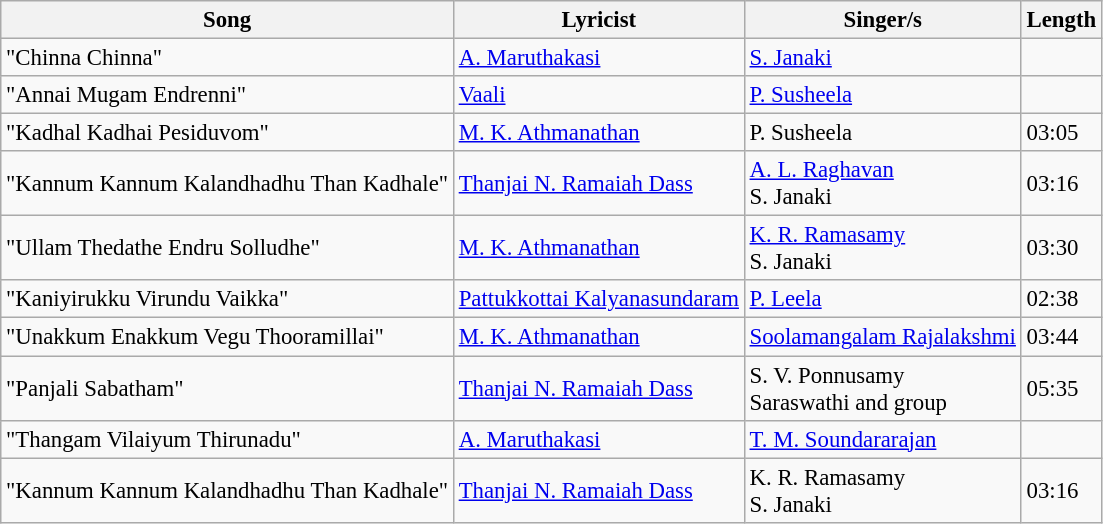<table class="wikitable" style="font-size:95%;">
<tr>
<th>Song</th>
<th>Lyricist</th>
<th>Singer/s</th>
<th>Length</th>
</tr>
<tr>
<td>"Chinna Chinna"</td>
<td><a href='#'>A. Maruthakasi</a></td>
<td><a href='#'>S. Janaki</a></td>
<td></td>
</tr>
<tr>
<td>"Annai Mugam Endrenni"</td>
<td><a href='#'>Vaali</a></td>
<td><a href='#'>P. Susheela</a></td>
<td></td>
</tr>
<tr>
<td>"Kadhal Kadhai Pesiduvom"</td>
<td><a href='#'>M. K. Athmanathan</a></td>
<td>P. Susheela</td>
<td>03:05</td>
</tr>
<tr>
<td>"Kannum Kannum Kalandhadhu Than Kadhale"</td>
<td><a href='#'>Thanjai N. Ramaiah Dass</a></td>
<td><a href='#'>A. L. Raghavan</a><br>S. Janaki</td>
<td>03:16</td>
</tr>
<tr>
<td>"Ullam Thedathe Endru Solludhe"</td>
<td><a href='#'>M. K. Athmanathan</a></td>
<td><a href='#'>K. R. Ramasamy</a> <br>S. Janaki</td>
<td>03:30</td>
</tr>
<tr>
<td>"Kaniyirukku Virundu Vaikka"</td>
<td><a href='#'>Pattukkottai Kalyanasundaram</a></td>
<td><a href='#'>P. Leela</a></td>
<td>02:38</td>
</tr>
<tr>
<td>"Unakkum Enakkum Vegu Thooramillai"</td>
<td><a href='#'>M. K. Athmanathan</a></td>
<td><a href='#'>Soolamangalam Rajalakshmi</a></td>
<td>03:44</td>
</tr>
<tr>
<td>"Panjali Sabatham"</td>
<td><a href='#'>Thanjai N. Ramaiah Dass</a></td>
<td>S. V. Ponnusamy<br>Saraswathi and group</td>
<td>05:35</td>
</tr>
<tr>
<td>"Thangam Vilaiyum Thirunadu"</td>
<td><a href='#'>A. Maruthakasi</a></td>
<td><a href='#'>T. M. Soundararajan</a></td>
<td></td>
</tr>
<tr>
<td>"Kannum Kannum Kalandhadhu Than Kadhale"</td>
<td><a href='#'>Thanjai N. Ramaiah Dass</a></td>
<td>K. R. Ramasamy <br>S. Janaki</td>
<td>03:16</td>
</tr>
</table>
